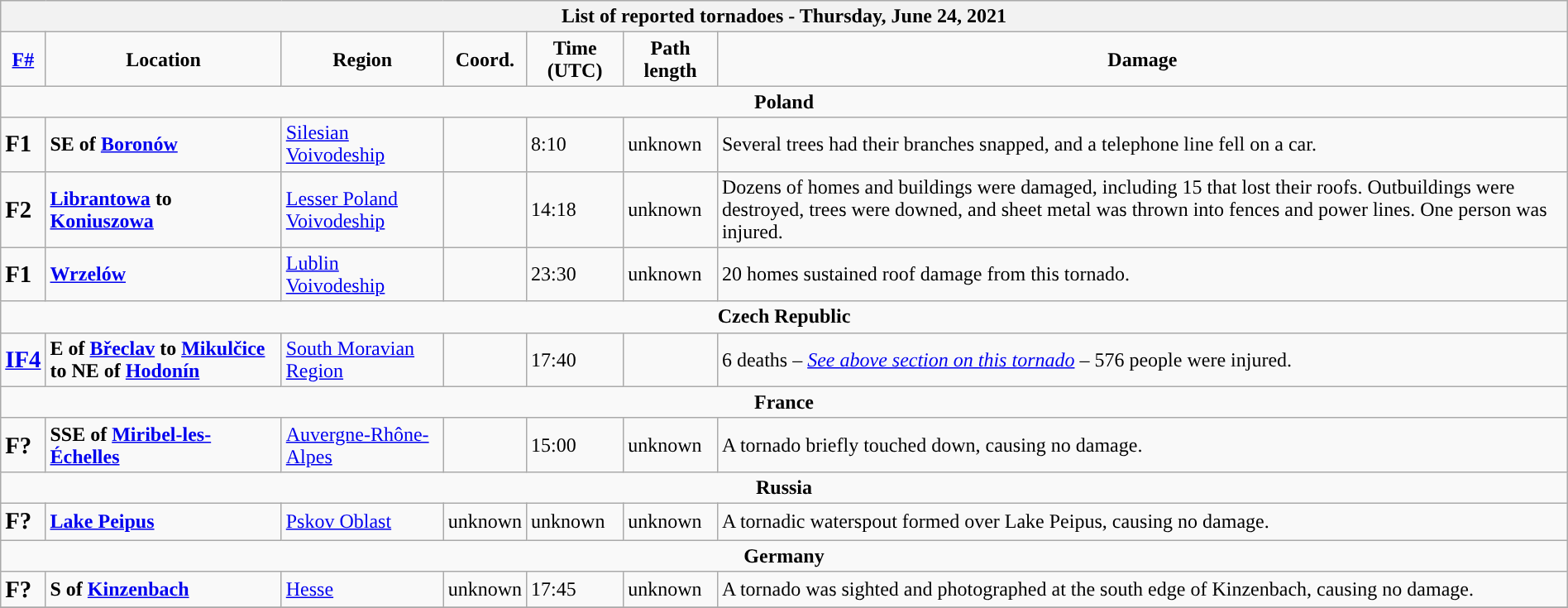<table class="wikitable" width="100%">
<tr>
<th colspan="7">List of reported tornadoes - Thursday, June 24, 2021</th>
</tr>
<tr>
<td style="text-align: center;"><strong><a href='#'>F#</a></strong></td>
<td style="text-align: center;"><strong>Location</strong></td>
<td style="text-align: center;"><strong>Region</strong></td>
<td style="text-align: center;"><strong>Coord.</strong></td>
<td style="text-align: center;"><strong>Time (UTC)</strong></td>
<td style="text-align: center;"><strong>Path length</strong></td>
<td style="text-align: center;"><strong>Damage</strong></td>
</tr>
<tr>
<td colspan="7" align=center><strong>Poland</strong></td>
</tr>
<tr>
<td><big><strong>F1</strong></big></td>
<td><strong>SE of <a href='#'>Boronów</a></strong></td>
<td><a href='#'>Silesian Voivodeship</a></td>
<td></td>
<td>8:10</td>
<td>unknown</td>
<td>Several trees had their branches snapped, and a telephone line fell on a car.</td>
</tr>
<tr>
<td><big><strong>F2</strong></big></td>
<td><strong><a href='#'>Librantowa</a> to <a href='#'>Koniuszowa</a></strong></td>
<td><a href='#'>Lesser Poland Voivodeship</a></td>
<td></td>
<td>14:18</td>
<td>unknown</td>
<td>Dozens of homes and buildings were damaged, including 15 that lost their roofs. Outbuildings were destroyed, trees were downed, and sheet metal was thrown into fences and power lines. One person was injured.</td>
</tr>
<tr>
<td><big><strong>F1</strong></big></td>
<td><strong><a href='#'>Wrzelów</a></strong></td>
<td><a href='#'>Lublin Voivodeship</a></td>
<td></td>
<td>23:30</td>
<td>unknown</td>
<td>20 homes sustained roof damage from this tornado.</td>
</tr>
<tr>
<td colspan="7" align=center><strong>Czech Republic</strong></td>
</tr>
<tr>
<td><big><strong><a href='#'>IF4</a></strong></big></td>
<td><strong>E of <a href='#'>Břeclav</a> to <a href='#'>Mikulčice</a> to NE of <a href='#'>Hodonín</a></strong></td>
<td><a href='#'>South Moravian Region</a></td>
<td></td>
<td>17:40</td>
<td></td>
<td>6 deaths – <em><a href='#'>See above section on this tornado</a></em> – 576 people were injured.</td>
</tr>
<tr>
<td colspan="7" align=center><strong>France</strong></td>
</tr>
<tr>
<td><big><strong>F?</strong></big></td>
<td><strong>SSE of <a href='#'>Miribel-les-Échelles</a></strong></td>
<td><a href='#'>Auvergne-Rhône-Alpes</a></td>
<td></td>
<td>15:00</td>
<td>unknown</td>
<td>A tornado briefly touched down, causing no damage.</td>
</tr>
<tr>
<td colspan="7" align=center><strong>Russia</strong></td>
</tr>
<tr>
<td><big><strong>F?</strong></big></td>
<td><strong><a href='#'>Lake Peipus</a></strong></td>
<td><a href='#'>Pskov Oblast</a></td>
<td>unknown</td>
<td>unknown</td>
<td>unknown</td>
<td>A tornadic waterspout formed over Lake Peipus, causing no damage.</td>
</tr>
<tr>
<td colspan="7" align=center><strong>Germany</strong></td>
</tr>
<tr>
<td><big><strong>F?</strong></big></td>
<td><strong>S of <a href='#'>Kinzenbach</a></strong></td>
<td><a href='#'>Hesse</a></td>
<td>unknown</td>
<td>17:45</td>
<td>unknown</td>
<td>A tornado was sighted and photographed at the south edge of Kinzenbach, causing no damage.</td>
</tr>
<tr>
</tr>
</table>
